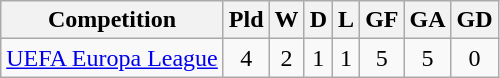<table class="wikitable" style="text-align: center;">
<tr>
<th>Competition</th>
<th>Pld</th>
<th>W</th>
<th>D</th>
<th>L</th>
<th>GF</th>
<th>GA</th>
<th>GD</th>
</tr>
<tr>
<td><a href='#'>UEFA Europa League</a></td>
<td>4</td>
<td>2</td>
<td>1</td>
<td>1</td>
<td>5</td>
<td>5</td>
<td>0</td>
</tr>
</table>
